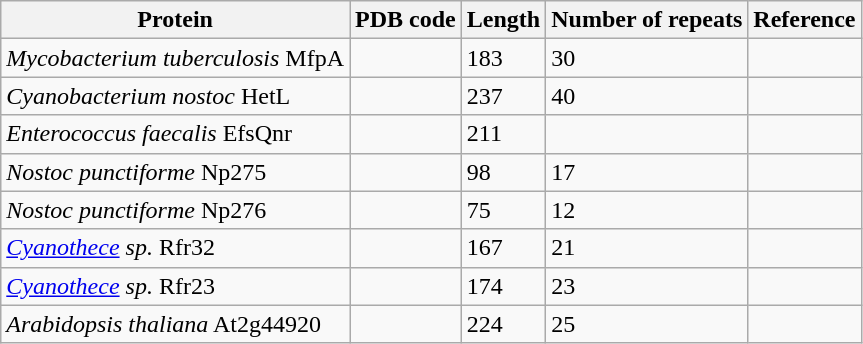<table class="wikitable">
<tr>
<th>Protein</th>
<th>PDB code</th>
<th>Length</th>
<th>Number of repeats</th>
<th>Reference</th>
</tr>
<tr>
<td><em>Mycobacterium tuberculosis</em> MfpA</td>
<td></td>
<td>183</td>
<td>30</td>
<td></td>
</tr>
<tr>
<td><em>Cyanobacterium nostoc</em> HetL</td>
<td></td>
<td>237</td>
<td>40</td>
<td></td>
</tr>
<tr>
<td><em>Enterococcus faecalis</em> EfsQnr</td>
<td></td>
<td>211</td>
<td></td>
<td></td>
</tr>
<tr>
<td><em>Nostoc punctiforme</em> Np275</td>
<td></td>
<td>98</td>
<td>17</td>
<td></td>
</tr>
<tr>
<td><em>Nostoc punctiforme</em> Np276</td>
<td></td>
<td>75</td>
<td>12</td>
<td></td>
</tr>
<tr>
<td><em><a href='#'>Cyanothece</a> sp.</em> Rfr32</td>
<td> </td>
<td>167</td>
<td>21</td>
<td></td>
</tr>
<tr>
<td><em><a href='#'>Cyanothece</a> sp.</em> Rfr23</td>
<td></td>
<td>174</td>
<td>23</td>
<td></td>
</tr>
<tr>
<td><em>Arabidopsis thaliana</em> At2g44920</td>
<td></td>
<td>224</td>
<td>25</td>
<td></td>
</tr>
</table>
